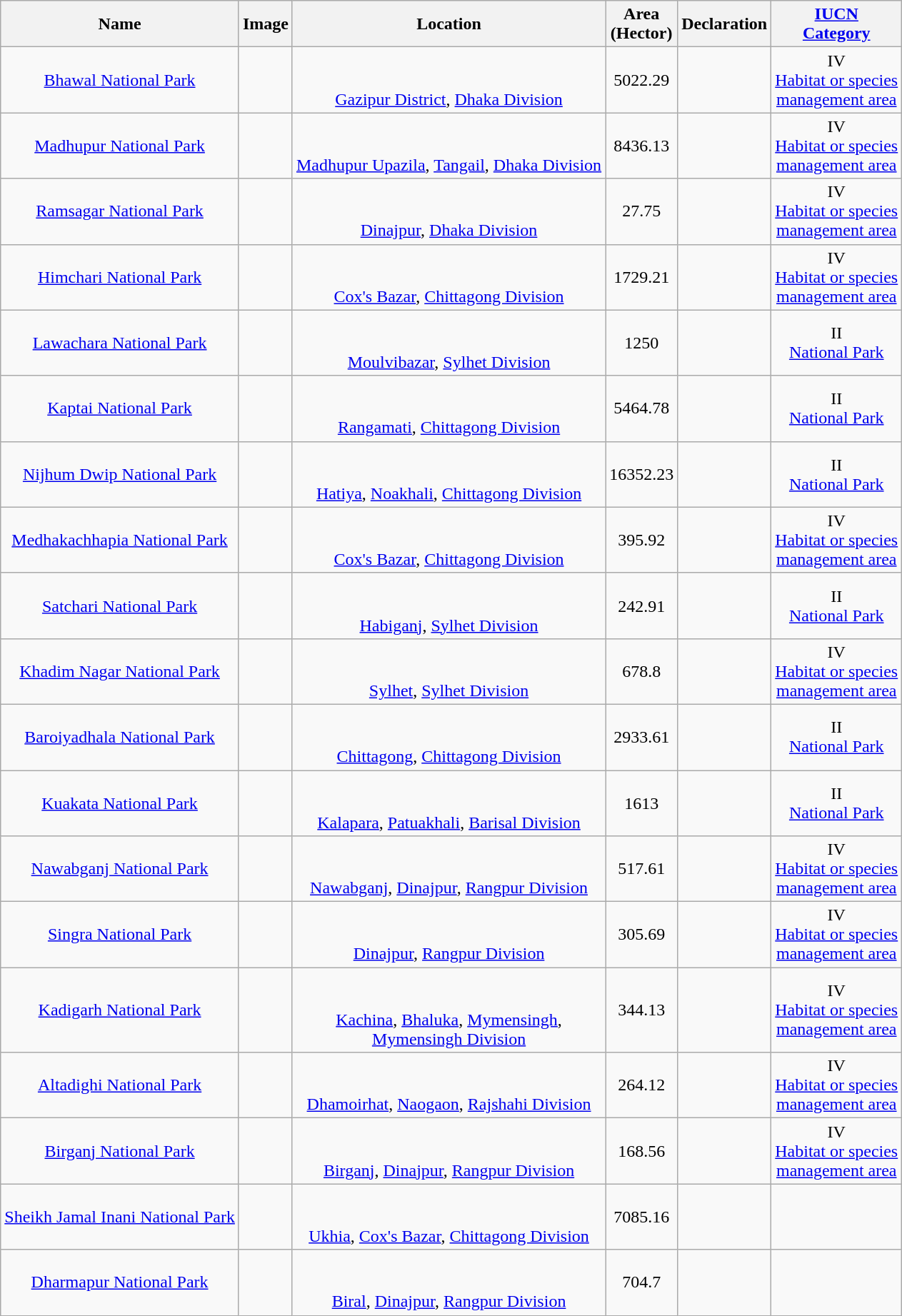<table class="wikitable sortable sticky-header static-row-numbers static-row-header-hash" style="text-align:center">
<tr>
<th>Name</th>
<th class="unsortable">Image</th>
<th>Location</th>
<th>Area<br>(Hector)</th>
<th>Declaration</th>
<th><a href='#'>IUCN</a><br><a href='#'>Category</a></th>
</tr>
<tr>
<td><a href='#'>Bhawal National Park</a></td>
<td></td>
<td><br><br><a href='#'>Gazipur District</a>, <a href='#'>Dhaka Division</a></td>
<td>5022.29</td>
<td></td>
<td>IV<br><a href='#'>Habitat or species</a><br><a href='#'>management area</a></td>
</tr>
<tr>
<td><a href='#'>Madhupur National Park</a></td>
<td></td>
<td><br><br><a href='#'>Madhupur Upazila</a>, <a href='#'>Tangail</a>, <a href='#'>Dhaka Division</a></td>
<td>8436.13</td>
<td></td>
<td>IV<br><a href='#'>Habitat or species</a><br><a href='#'>management area</a></td>
</tr>
<tr>
<td><a href='#'>Ramsagar National Park</a></td>
<td></td>
<td><br><br><a href='#'>Dinajpur</a>, <a href='#'>Dhaka Division</a></td>
<td>27.75</td>
<td></td>
<td>IV<br><a href='#'>Habitat or species</a><br><a href='#'>management area</a></td>
</tr>
<tr>
<td><a href='#'>Himchari National Park</a></td>
<td></td>
<td><br><br><a href='#'>Cox's Bazar</a>, <a href='#'>Chittagong Division</a></td>
<td>1729.21</td>
<td></td>
<td>IV<br><a href='#'>Habitat or species</a><br><a href='#'>management area</a></td>
</tr>
<tr>
<td><a href='#'>Lawachara National Park</a></td>
<td></td>
<td><br><br><a href='#'>Moulvibazar</a>, <a href='#'>Sylhet Division</a></td>
<td>1250</td>
<td></td>
<td>II<br><a href='#'>National Park</a></td>
</tr>
<tr>
<td><a href='#'>Kaptai National Park</a></td>
<td></td>
<td><br><br><a href='#'>Rangamati</a>, <a href='#'>Chittagong Division</a></td>
<td>5464.78</td>
<td></td>
<td>II<br><a href='#'>National Park</a></td>
</tr>
<tr>
<td><a href='#'>Nijhum Dwip National Park</a></td>
<td></td>
<td><br><br><a href='#'>Hatiya</a>, <a href='#'>Noakhali</a>, <a href='#'>Chittagong Division</a></td>
<td>16352.23</td>
<td></td>
<td>II<br><a href='#'>National Park</a></td>
</tr>
<tr>
<td><a href='#'>Medhakachhapia National Park</a></td>
<td></td>
<td><br><br><a href='#'>Cox's Bazar</a>, <a href='#'>Chittagong Division</a></td>
<td>395.92</td>
<td></td>
<td>IV<br><a href='#'>Habitat or species</a><br><a href='#'>management area</a></td>
</tr>
<tr>
<td><a href='#'>Satchari National Park</a></td>
<td></td>
<td><br><br><a href='#'>Habiganj</a>, <a href='#'>Sylhet Division</a></td>
<td>242.91</td>
<td></td>
<td>II<br><a href='#'>National Park</a></td>
</tr>
<tr>
<td><a href='#'>Khadim Nagar National Park</a></td>
<td></td>
<td><br><br><a href='#'>Sylhet</a>, <a href='#'>Sylhet Division</a></td>
<td>678.8</td>
<td></td>
<td>IV<br><a href='#'>Habitat or species</a><br><a href='#'>management area</a></td>
</tr>
<tr>
<td><a href='#'>Baroiyadhala National Park</a></td>
<td></td>
<td><br><br><a href='#'>Chittagong</a>, <a href='#'>Chittagong Division</a></td>
<td>2933.61</td>
<td></td>
<td>II<br><a href='#'>National Park</a></td>
</tr>
<tr>
<td><a href='#'>Kuakata National Park</a></td>
<td></td>
<td><br><br><a href='#'>Kalapara</a>, <a href='#'>Patuakhali</a>, <a href='#'>Barisal Division</a></td>
<td>1613</td>
<td></td>
<td>II<br><a href='#'>National Park</a></td>
</tr>
<tr>
<td><a href='#'>Nawabganj National Park</a></td>
<td></td>
<td><br><br><a href='#'>Nawabganj</a>, <a href='#'>Dinajpur</a>, <a href='#'>Rangpur Division</a></td>
<td>517.61</td>
<td></td>
<td>IV<br><a href='#'>Habitat or species</a><br><a href='#'>management area</a></td>
</tr>
<tr>
<td><a href='#'>Singra National Park</a></td>
<td></td>
<td><br><br><a href='#'>Dinajpur</a>, <a href='#'>Rangpur Division</a></td>
<td>305.69</td>
<td></td>
<td>IV<br><a href='#'>Habitat or species</a><br><a href='#'>management area</a></td>
</tr>
<tr>
<td><a href='#'>Kadigarh National Park</a></td>
<td></td>
<td><br><br><a href='#'>Kachina</a>, <a href='#'>Bhaluka</a>, <a href='#'>Mymensingh</a>,<br><a href='#'>Mymensingh Division</a></td>
<td>344.13</td>
<td></td>
<td>IV<br><a href='#'>Habitat or species</a><br><a href='#'>management area</a></td>
</tr>
<tr>
<td><a href='#'>Altadighi National Park</a></td>
<td></td>
<td><br><br><a href='#'>Dhamoirhat</a>, <a href='#'>Naogaon</a>, <a href='#'>Rajshahi Division</a></td>
<td>264.12</td>
<td></td>
<td>IV<br><a href='#'>Habitat or species</a><br><a href='#'>management area</a></td>
</tr>
<tr>
<td><a href='#'>Birganj National Park</a></td>
<td></td>
<td><br><br><a href='#'>Birganj</a>, <a href='#'>Dinajpur</a>, <a href='#'>Rangpur Division</a></td>
<td>168.56</td>
<td></td>
<td>IV<br><a href='#'>Habitat or species</a><br><a href='#'>management area</a></td>
</tr>
<tr>
<td><a href='#'>Sheikh Jamal Inani National Park</a></td>
<td></td>
<td><br><br><a href='#'>Ukhia</a>, <a href='#'>Cox's Bazar</a>, <a href='#'>Chittagong Division</a></td>
<td>7085.16</td>
<td></td>
<td></td>
</tr>
<tr>
<td><a href='#'>Dharmapur National Park</a></td>
<td></td>
<td><br><br><a href='#'>Biral</a>, <a href='#'>Dinajpur</a>, <a href='#'>Rangpur Division</a></td>
<td>704.7</td>
<td></td>
<td></td>
</tr>
</table>
